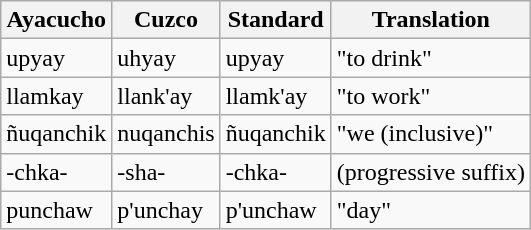<table class="wikitable">
<tr>
<th>Ayacucho</th>
<th>Cuzco</th>
<th>Standard</th>
<th>Translation</th>
</tr>
<tr>
<td>upyay</td>
<td>uhyay</td>
<td>upyay</td>
<td>"to drink"</td>
</tr>
<tr>
<td>llamkay</td>
<td>llank'ay</td>
<td>llamk'ay</td>
<td>"to work"</td>
</tr>
<tr>
<td>ñuqanchik</td>
<td>nuqanchis</td>
<td>ñuqanchik</td>
<td>"we (inclusive)"</td>
</tr>
<tr>
<td>-chka-</td>
<td>-sha-</td>
<td>-chka-</td>
<td>(progressive suffix)</td>
</tr>
<tr>
<td>punchaw</td>
<td>p'unchay</td>
<td>p'unchaw</td>
<td>"day"</td>
</tr>
</table>
